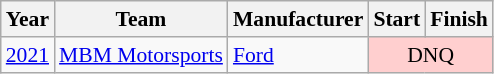<table class="wikitable" style="font-size: 90%;">
<tr>
<th>Year</th>
<th>Team</th>
<th>Manufacturer</th>
<th>Start</th>
<th>Finish</th>
</tr>
<tr>
<td><a href='#'>2021</a></td>
<td><a href='#'>MBM Motorsports</a></td>
<td><a href='#'>Ford</a></td>
<td align=center colspan=2 style="background:#FFCFCF;">DNQ</td>
</tr>
</table>
